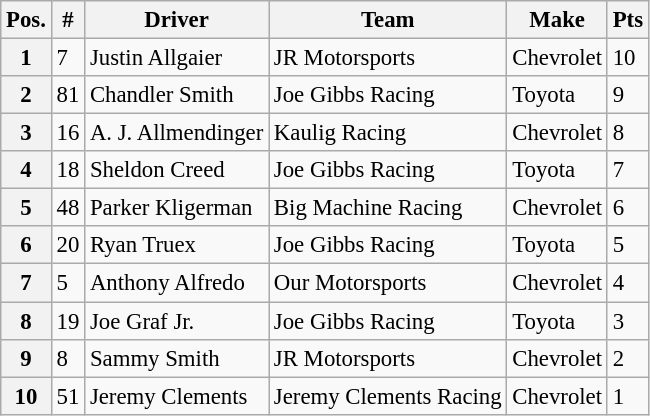<table class="wikitable" style="font-size:95%">
<tr>
<th>Pos.</th>
<th>#</th>
<th>Driver</th>
<th>Team</th>
<th>Make</th>
<th>Pts</th>
</tr>
<tr>
<th>1</th>
<td>7</td>
<td>Justin Allgaier</td>
<td>JR Motorsports</td>
<td>Chevrolet</td>
<td>10</td>
</tr>
<tr>
<th>2</th>
<td>81</td>
<td>Chandler Smith</td>
<td>Joe Gibbs Racing</td>
<td>Toyota</td>
<td>9</td>
</tr>
<tr>
<th>3</th>
<td>16</td>
<td>A. J. Allmendinger</td>
<td>Kaulig Racing</td>
<td>Chevrolet</td>
<td>8</td>
</tr>
<tr>
<th>4</th>
<td>18</td>
<td>Sheldon Creed</td>
<td>Joe Gibbs Racing</td>
<td>Toyota</td>
<td>7</td>
</tr>
<tr>
<th>5</th>
<td>48</td>
<td>Parker Kligerman</td>
<td>Big Machine Racing</td>
<td>Chevrolet</td>
<td>6</td>
</tr>
<tr>
<th>6</th>
<td>20</td>
<td>Ryan Truex</td>
<td>Joe Gibbs Racing</td>
<td>Toyota</td>
<td>5</td>
</tr>
<tr>
<th>7</th>
<td>5</td>
<td>Anthony Alfredo</td>
<td>Our Motorsports</td>
<td>Chevrolet</td>
<td>4</td>
</tr>
<tr>
<th>8</th>
<td>19</td>
<td>Joe Graf Jr.</td>
<td>Joe Gibbs Racing</td>
<td>Toyota</td>
<td>3</td>
</tr>
<tr>
<th>9</th>
<td>8</td>
<td>Sammy Smith</td>
<td>JR Motorsports</td>
<td>Chevrolet</td>
<td>2</td>
</tr>
<tr>
<th>10</th>
<td>51</td>
<td>Jeremy Clements</td>
<td>Jeremy Clements Racing</td>
<td>Chevrolet</td>
<td>1</td>
</tr>
</table>
